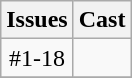<table class="wikitable">
<tr>
<th scope="col">Issues</th>
<th scope="col">Cast</th>
</tr>
<tr>
<td align="center">#1-18</td>
<td></td>
</tr>
<tr>
</tr>
</table>
